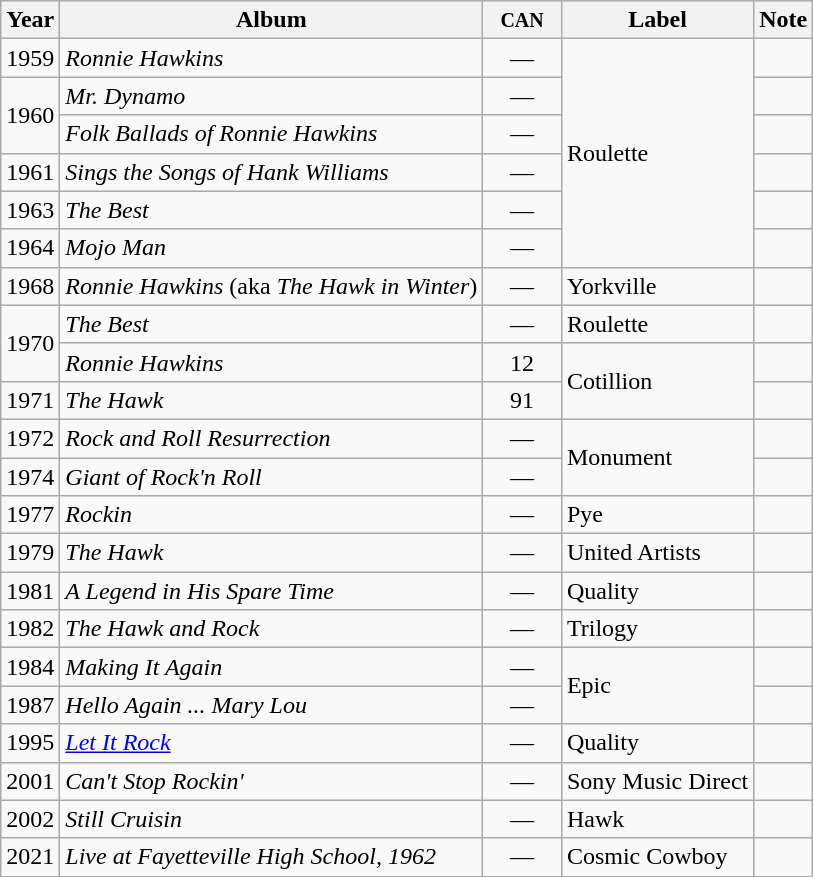<table class="wikitable">
<tr>
<th>Year</th>
<th>Album</th>
<th style="width:45px;"><small>CAN</small><br></th>
<th>Label</th>
<th>Note</th>
</tr>
<tr>
<td>1959</td>
<td><em>Ronnie Hawkins</em></td>
<td style="text-align:center;">—</td>
<td rowspan="6">Roulette</td>
<td></td>
</tr>
<tr>
<td rowspan="2">1960</td>
<td><em>Mr. Dynamo</em></td>
<td style="text-align:center;">—</td>
<td></td>
</tr>
<tr>
<td><em>Folk Ballads of Ronnie Hawkins</em></td>
<td style="text-align:center;">—</td>
<td></td>
</tr>
<tr>
<td>1961</td>
<td><em>Sings the Songs of Hank Williams</em></td>
<td style="text-align:center;">—</td>
<td></td>
</tr>
<tr>
<td>1963</td>
<td><em>The Best</em></td>
<td style="text-align:center;">—</td>
<td></td>
</tr>
<tr>
<td>1964</td>
<td><em>Mojo Man</em></td>
<td style="text-align:center;">—</td>
<td></td>
</tr>
<tr>
<td>1968</td>
<td><em>Ronnie Hawkins</em> (aka <em>The Hawk in Winter</em>)</td>
<td style="text-align:center;">—</td>
<td>Yorkville</td>
<td></td>
</tr>
<tr>
<td rowspan="2">1970</td>
<td><em>The Best</em></td>
<td style="text-align:center;">—</td>
<td>Roulette</td>
<td></td>
</tr>
<tr>
<td><em>Ronnie Hawkins</em></td>
<td style="text-align:center;">12</td>
<td rowspan="2">Cotillion</td>
<td></td>
</tr>
<tr>
<td>1971</td>
<td><em>The Hawk</em></td>
<td style="text-align:center;">91</td>
<td></td>
</tr>
<tr>
<td>1972</td>
<td><em>Rock and Roll Resurrection</em></td>
<td style="text-align:center;">—</td>
<td rowspan="2">Monument</td>
<td></td>
</tr>
<tr>
<td>1974</td>
<td><em>Giant of Rock'n Roll</em></td>
<td style="text-align:center;">—</td>
<td></td>
</tr>
<tr>
<td>1977</td>
<td><em>Rockin</em></td>
<td style="text-align:center;">—</td>
<td>Pye</td>
<td></td>
</tr>
<tr>
<td>1979</td>
<td><em>The Hawk</em></td>
<td style="text-align:center;">—</td>
<td>United Artists</td>
<td></td>
</tr>
<tr>
<td>1981</td>
<td><em>A Legend in His Spare Time</em></td>
<td style="text-align:center;">—</td>
<td>Quality</td>
<td></td>
</tr>
<tr>
<td>1982</td>
<td><em>The Hawk and Rock</em></td>
<td style="text-align:center;">—</td>
<td>Trilogy</td>
<td></td>
</tr>
<tr>
<td>1984</td>
<td><em>Making It Again</em></td>
<td style="text-align:center;">—</td>
<td rowspan="2">Epic</td>
<td></td>
</tr>
<tr>
<td>1987</td>
<td><em>Hello Again ... Mary Lou</em></td>
<td style="text-align:center;">—</td>
<td></td>
</tr>
<tr>
<td>1995</td>
<td><em><a href='#'>Let It Rock</a></em></td>
<td style="text-align:center;">—</td>
<td>Quality</td>
<td></td>
</tr>
<tr>
<td>2001</td>
<td><em>Can't Stop Rockin'</em></td>
<td style="text-align:center;">—</td>
<td>Sony Music Direct</td>
<td></td>
</tr>
<tr>
<td>2002</td>
<td><em>Still Cruisin</em></td>
<td style="text-align:center;">—</td>
<td>Hawk</td>
<td></td>
</tr>
<tr>
<td>2021</td>
<td><em>Live at Fayetteville High School, 1962</em></td>
<td style="text-align:center;">—</td>
<td>Cosmic Cowboy</td>
<td></td>
</tr>
</table>
